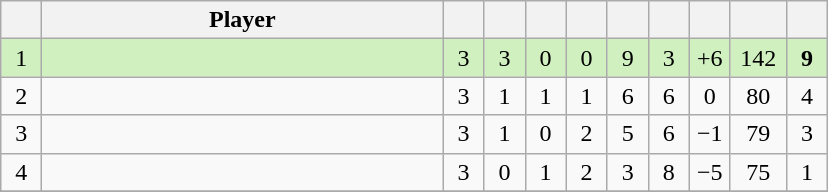<table class="wikitable" style="text-align:center;">
<tr>
<th width=20></th>
<th width=260>Player</th>
<th width=20></th>
<th width=20></th>
<th width=20></th>
<th width=20></th>
<th width=20></th>
<th width=20></th>
<th width=20></th>
<th width=30></th>
<th width=20></th>
</tr>
<tr style="background:#D0F0C0;">
<td>1</td>
<td align=left> <small></small></td>
<td>3</td>
<td>3</td>
<td>0</td>
<td>0</td>
<td>9</td>
<td>3</td>
<td>+6</td>
<td>142</td>
<td><strong>9</strong></td>
</tr>
<tr>
<td>2</td>
<td align=left> <small></small></td>
<td>3</td>
<td>1</td>
<td>1</td>
<td>1</td>
<td>6</td>
<td>6</td>
<td>0</td>
<td>80</td>
<td>4</td>
</tr>
<tr>
<td>3</td>
<td align=left> <small></small></td>
<td>3</td>
<td>1</td>
<td>0</td>
<td>2</td>
<td>5</td>
<td>6</td>
<td>−1</td>
<td>79</td>
<td>3</td>
</tr>
<tr>
<td>4</td>
<td align=left> <small></small></td>
<td>3</td>
<td>0</td>
<td>1</td>
<td>2</td>
<td>3</td>
<td>8</td>
<td>−5</td>
<td>75</td>
<td>1</td>
</tr>
<tr>
</tr>
</table>
